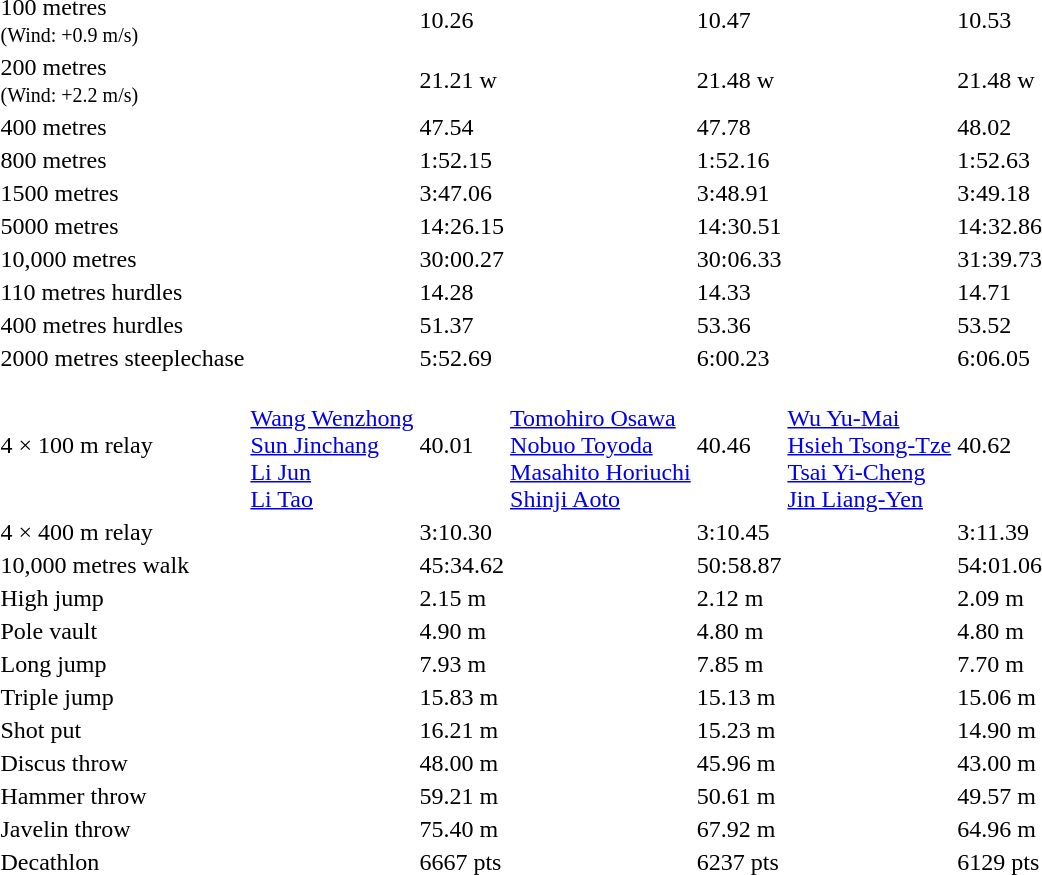<table>
<tr>
<td>100 metres<br><small>(Wind: +0.9 m/s)</small></td>
<td></td>
<td>10.26</td>
<td></td>
<td>10.47</td>
<td></td>
<td>10.53</td>
</tr>
<tr>
<td>200 metres<br><small>(Wind: +2.2 m/s)</small></td>
<td></td>
<td>21.21 w</td>
<td></td>
<td>21.48 w</td>
<td></td>
<td>21.48 w</td>
</tr>
<tr>
<td>400 metres</td>
<td></td>
<td>47.54</td>
<td></td>
<td>47.78</td>
<td></td>
<td>48.02</td>
</tr>
<tr>
<td>800 metres</td>
<td></td>
<td>1:52.15</td>
<td></td>
<td>1:52.16</td>
<td></td>
<td>1:52.63</td>
</tr>
<tr>
<td>1500 metres</td>
<td></td>
<td>3:47.06</td>
<td></td>
<td>3:48.91</td>
<td></td>
<td>3:49.18</td>
</tr>
<tr>
<td>5000 metres</td>
<td></td>
<td>14:26.15</td>
<td></td>
<td>14:30.51</td>
<td></td>
<td>14:32.86</td>
</tr>
<tr>
<td>10,000 metres</td>
<td></td>
<td>30:00.27</td>
<td></td>
<td>30:06.33</td>
<td></td>
<td>31:39.73</td>
</tr>
<tr>
<td>110 metres hurdles</td>
<td></td>
<td>14.28</td>
<td></td>
<td>14.33</td>
<td></td>
<td>14.71</td>
</tr>
<tr>
<td>400 metres hurdles</td>
<td></td>
<td>51.37</td>
<td></td>
<td>53.36</td>
<td></td>
<td>53.52</td>
</tr>
<tr>
<td>2000 metres steeplechase</td>
<td></td>
<td>5:52.69</td>
<td></td>
<td>6:00.23</td>
<td></td>
<td>6:06.05</td>
</tr>
<tr>
<td>4 × 100 m relay</td>
<td><br><a href='#'>Wang Wenzhong</a><br><a href='#'>Sun Jinchang</a><br><a href='#'>Li Jun</a><br><a href='#'>Li Tao</a></td>
<td>40.01</td>
<td><br><a href='#'>Tomohiro Osawa</a><br><a href='#'>Nobuo Toyoda</a><br><a href='#'>Masahito Horiuchi</a><br><a href='#'>Shinji Aoto</a></td>
<td>40.46</td>
<td><br><a href='#'>Wu Yu-Mai</a><br><a href='#'>Hsieh Tsong-Tze</a><br><a href='#'>Tsai Yi-Cheng</a><br><a href='#'>Jin Liang-Yen</a></td>
<td>40.62</td>
</tr>
<tr>
<td>4 × 400 m relay</td>
<td></td>
<td>3:10.30</td>
<td></td>
<td>3:10.45</td>
<td></td>
<td>3:11.39</td>
</tr>
<tr>
<td>10,000 metres walk</td>
<td></td>
<td>45:34.62</td>
<td></td>
<td>50:58.87</td>
<td></td>
<td>54:01.06</td>
</tr>
<tr>
<td>High jump</td>
<td></td>
<td>2.15 m</td>
<td></td>
<td>2.12 m</td>
<td></td>
<td>2.09 m</td>
</tr>
<tr>
<td>Pole vault</td>
<td></td>
<td>4.90 m</td>
<td></td>
<td>4.80 m</td>
<td></td>
<td>4.80 m</td>
</tr>
<tr>
<td>Long jump</td>
<td></td>
<td>7.93 m</td>
<td></td>
<td>7.85 m</td>
<td></td>
<td>7.70 m</td>
</tr>
<tr>
<td>Triple jump</td>
<td></td>
<td>15.83 m</td>
<td></td>
<td>15.13 m</td>
<td></td>
<td>15.06 m</td>
</tr>
<tr>
<td>Shot put</td>
<td></td>
<td>16.21 m</td>
<td></td>
<td>15.23 m</td>
<td></td>
<td>14.90 m</td>
</tr>
<tr>
<td>Discus throw</td>
<td></td>
<td>48.00 m</td>
<td></td>
<td>45.96 m</td>
<td></td>
<td>43.00 m</td>
</tr>
<tr>
<td>Hammer throw</td>
<td></td>
<td>59.21 m</td>
<td></td>
<td>50.61 m</td>
<td></td>
<td>49.57 m</td>
</tr>
<tr>
<td>Javelin throw</td>
<td></td>
<td>75.40 m</td>
<td></td>
<td>67.92 m</td>
<td></td>
<td>64.96 m</td>
</tr>
<tr>
<td>Decathlon</td>
<td></td>
<td>6667 pts</td>
<td></td>
<td>6237 pts</td>
<td></td>
<td>6129 pts</td>
</tr>
</table>
